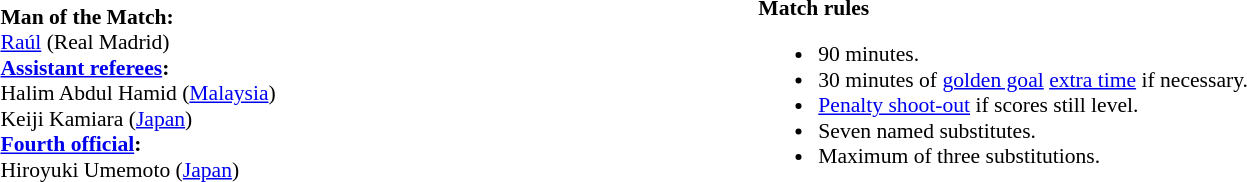<table style="width:100%; font-size:90%">
<tr>
<td><br><strong>Man of the Match:</strong>
<br> <a href='#'>Raúl</a> (Real Madrid)<br><strong><a href='#'>Assistant referees</a>:</strong>
<br> Halim Abdul Hamid (<a href='#'>Malaysia</a>)
<br> Keiji Kamiara (<a href='#'>Japan</a>)
<br><strong><a href='#'>Fourth official</a>:</strong>
<br> Hiroyuki Umemoto (<a href='#'>Japan</a>)</td>
<td style="width:60%; vertical-align:top;"><br><strong>Match rules</strong><ul><li>90 minutes.</li><li>30 minutes of <a href='#'>golden goal</a> <a href='#'>extra time</a> if necessary.</li><li><a href='#'>Penalty shoot-out</a> if scores still level.</li><li>Seven named substitutes.</li><li>Maximum of three substitutions.</li></ul></td>
</tr>
</table>
